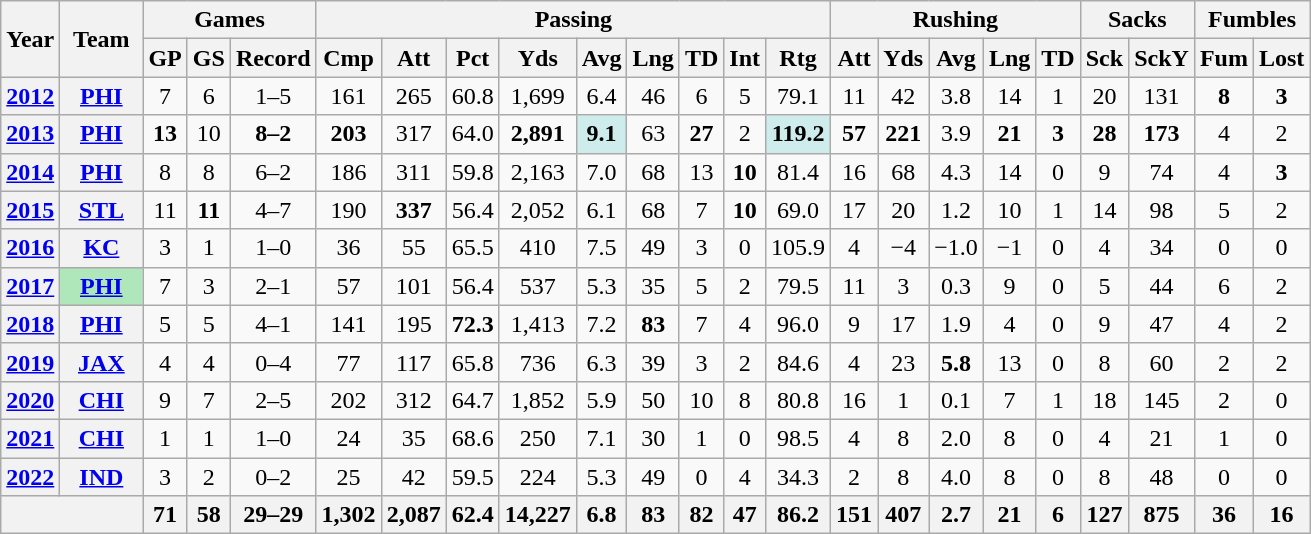<table class=wikitable style="text-align:center;">
<tr>
<th rowspan="2">Year</th>
<th rowspan="2">Team</th>
<th colspan="3">Games</th>
<th colspan="9">Passing</th>
<th colspan="5">Rushing</th>
<th colspan="2">Sacks</th>
<th colspan="2">Fumbles</th>
</tr>
<tr>
<th>GP</th>
<th>GS</th>
<th>Record</th>
<th>Cmp</th>
<th>Att</th>
<th>Pct</th>
<th>Yds</th>
<th>Avg</th>
<th>Lng</th>
<th>TD</th>
<th>Int</th>
<th>Rtg</th>
<th>Att</th>
<th>Yds</th>
<th>Avg</th>
<th>Lng</th>
<th>TD</th>
<th>Sck</th>
<th>SckY</th>
<th>Fum</th>
<th>Lost</th>
</tr>
<tr>
<th><a href='#'>2012</a></th>
<th><a href='#'>PHI</a></th>
<td>7</td>
<td>6</td>
<td>1–5</td>
<td>161</td>
<td>265</td>
<td>60.8</td>
<td>1,699</td>
<td>6.4</td>
<td>46</td>
<td>6</td>
<td>5</td>
<td>79.1</td>
<td>11</td>
<td>42</td>
<td>3.8</td>
<td>14</td>
<td>1</td>
<td>20</td>
<td>131</td>
<td><strong>8</strong></td>
<td><strong>3</strong></td>
</tr>
<tr>
<th><a href='#'>2013</a></th>
<th><a href='#'>PHI</a></th>
<td><strong>13</strong></td>
<td>10</td>
<td><strong>8–2</strong></td>
<td><strong>203</strong></td>
<td>317</td>
<td>64.0</td>
<td><strong>2,891</strong></td>
<td style="background:#cfecec;"><strong>9.1</strong></td>
<td>63</td>
<td><strong>27</strong></td>
<td>2</td>
<td style="background:#cfecec;"><strong>119.2</strong></td>
<td><strong>57</strong></td>
<td><strong>221</strong></td>
<td>3.9</td>
<td><strong>21</strong></td>
<td><strong>3</strong></td>
<td><strong>28</strong></td>
<td><strong>173</strong></td>
<td>4</td>
<td>2</td>
</tr>
<tr>
<th><a href='#'>2014</a></th>
<th><a href='#'>PHI</a></th>
<td>8</td>
<td>8</td>
<td>6–2</td>
<td>186</td>
<td>311</td>
<td>59.8</td>
<td>2,163</td>
<td>7.0</td>
<td>68</td>
<td>13</td>
<td><strong>10</strong></td>
<td>81.4</td>
<td>16</td>
<td>68</td>
<td>4.3</td>
<td>14</td>
<td>0</td>
<td>9</td>
<td>74</td>
<td>4</td>
<td><strong>3</strong></td>
</tr>
<tr>
<th><a href='#'>2015</a></th>
<th><a href='#'>STL</a></th>
<td>11</td>
<td><strong>11</strong></td>
<td>4–7</td>
<td>190</td>
<td><strong>337</strong></td>
<td>56.4</td>
<td>2,052</td>
<td>6.1</td>
<td>68</td>
<td>7</td>
<td><strong>10</strong></td>
<td>69.0</td>
<td>17</td>
<td>20</td>
<td>1.2</td>
<td>10</td>
<td>1</td>
<td>14</td>
<td>98</td>
<td>5</td>
<td>2</td>
</tr>
<tr>
<th><a href='#'>2016</a></th>
<th><a href='#'>KC</a></th>
<td>3</td>
<td>1</td>
<td>1–0</td>
<td>36</td>
<td>55</td>
<td>65.5</td>
<td>410</td>
<td>7.5</td>
<td>49</td>
<td>3</td>
<td>0</td>
<td>105.9</td>
<td>4</td>
<td>−4</td>
<td>−1.0</td>
<td>−1</td>
<td>0</td>
<td>4</td>
<td>34</td>
<td>0</td>
<td>0</td>
</tr>
<tr>
<th><a href='#'>2017</a></th>
<th style="background:#afe6ba; width:3em;"><a href='#'>PHI</a></th>
<td>7</td>
<td>3</td>
<td>2–1</td>
<td>57</td>
<td>101</td>
<td>56.4</td>
<td>537</td>
<td>5.3</td>
<td>35</td>
<td>5</td>
<td>2</td>
<td>79.5</td>
<td>11</td>
<td>3</td>
<td>0.3</td>
<td>9</td>
<td>0</td>
<td>5</td>
<td>44</td>
<td>6</td>
<td>2</td>
</tr>
<tr>
<th><a href='#'>2018</a></th>
<th><a href='#'>PHI</a></th>
<td>5</td>
<td>5</td>
<td>4–1</td>
<td>141</td>
<td>195</td>
<td><strong>72.3</strong></td>
<td>1,413</td>
<td>7.2</td>
<td><strong>83</strong></td>
<td>7</td>
<td>4</td>
<td>96.0</td>
<td>9</td>
<td>17</td>
<td>1.9</td>
<td>4</td>
<td>0</td>
<td>9</td>
<td>47</td>
<td>4</td>
<td>2</td>
</tr>
<tr>
<th><a href='#'>2019</a></th>
<th><a href='#'>JAX</a></th>
<td>4</td>
<td>4</td>
<td>0–4</td>
<td>77</td>
<td>117</td>
<td>65.8</td>
<td>736</td>
<td>6.3</td>
<td>39</td>
<td>3</td>
<td>2</td>
<td>84.6</td>
<td>4</td>
<td>23</td>
<td><strong>5.8</strong></td>
<td>13</td>
<td>0</td>
<td>8</td>
<td>60</td>
<td>2</td>
<td>2</td>
</tr>
<tr>
<th><a href='#'>2020</a></th>
<th><a href='#'>CHI</a></th>
<td>9</td>
<td>7</td>
<td>2–5</td>
<td>202</td>
<td>312</td>
<td>64.7</td>
<td>1,852</td>
<td>5.9</td>
<td>50</td>
<td>10</td>
<td>8</td>
<td>80.8</td>
<td>16</td>
<td>1</td>
<td>0.1</td>
<td>7</td>
<td>1</td>
<td>18</td>
<td>145</td>
<td>2</td>
<td>0</td>
</tr>
<tr>
<th><a href='#'>2021</a></th>
<th><a href='#'>CHI</a></th>
<td>1</td>
<td>1</td>
<td>1–0</td>
<td>24</td>
<td>35</td>
<td>68.6</td>
<td>250</td>
<td>7.1</td>
<td>30</td>
<td>1</td>
<td>0</td>
<td>98.5</td>
<td>4</td>
<td>8</td>
<td>2.0</td>
<td>8</td>
<td>0</td>
<td>4</td>
<td>21</td>
<td>1</td>
<td>0</td>
</tr>
<tr>
<th><a href='#'>2022</a></th>
<th><a href='#'>IND</a></th>
<td>3</td>
<td>2</td>
<td>0–2</td>
<td>25</td>
<td>42</td>
<td>59.5</td>
<td>224</td>
<td>5.3</td>
<td>49</td>
<td>0</td>
<td>4</td>
<td>34.3</td>
<td>2</td>
<td>8</td>
<td>4.0</td>
<td>8</td>
<td>0</td>
<td>8</td>
<td>48</td>
<td>0</td>
<td>0</td>
</tr>
<tr>
<th colspan="2"></th>
<th>71</th>
<th>58</th>
<th>29–29</th>
<th>1,302</th>
<th>2,087</th>
<th>62.4</th>
<th>14,227</th>
<th>6.8</th>
<th>83</th>
<th>82</th>
<th>47</th>
<th>86.2</th>
<th>151</th>
<th>407</th>
<th>2.7</th>
<th>21</th>
<th>6</th>
<th>127</th>
<th>875</th>
<th>36</th>
<th>16</th>
</tr>
</table>
